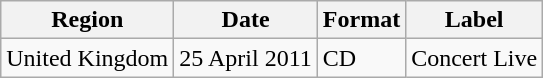<table class=wikitable>
<tr>
<th>Region</th>
<th>Date</th>
<th>Format</th>
<th>Label</th>
</tr>
<tr>
<td>United Kingdom</td>
<td>25 April 2011</td>
<td>CD</td>
<td>Concert Live</td>
</tr>
</table>
